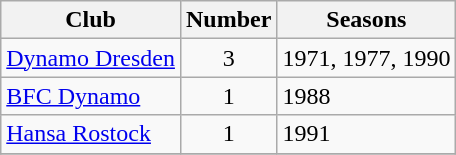<table class="wikitable sortable">
<tr>
<th>Club</th>
<th>Number</th>
<th>Seasons</th>
</tr>
<tr>
<td><a href='#'>Dynamo Dresden</a></td>
<td style="text-align:center">3</td>
<td>1971, 1977, 1990</td>
</tr>
<tr>
<td><a href='#'>BFC Dynamo</a></td>
<td style="text-align:center">1</td>
<td>1988</td>
</tr>
<tr>
<td><a href='#'>Hansa Rostock</a></td>
<td style="text-align:center">1</td>
<td>1991</td>
</tr>
<tr>
</tr>
</table>
